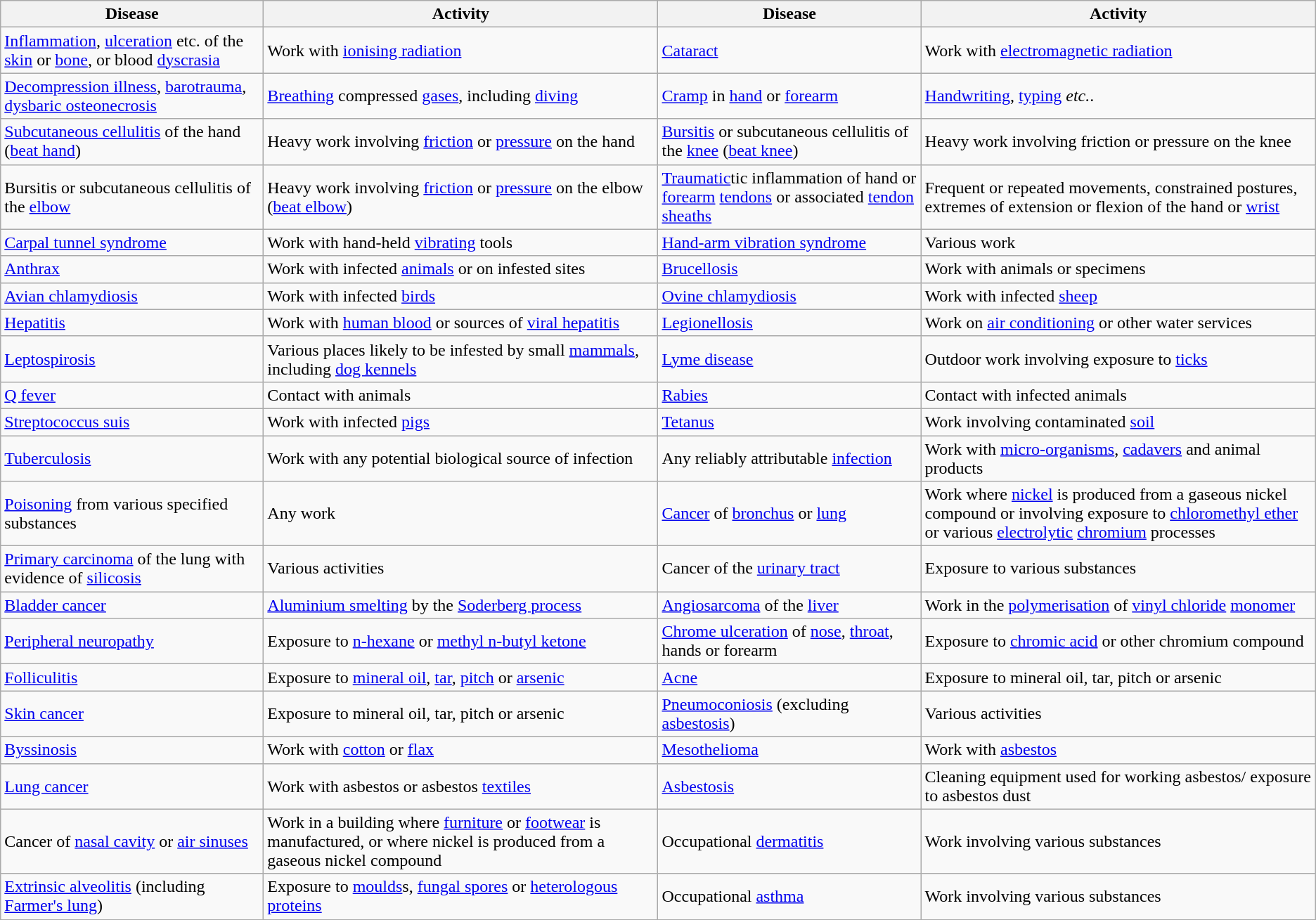<table class="wikitable">
<tr>
<th width="20%">Disease</th>
<th width="30%">Activity</th>
<th width="20%">Disease</th>
<th width="30%">Activity</th>
</tr>
<tr>
<td><a href='#'>Inflammation</a>, <a href='#'>ulceration</a> etc. of the <a href='#'>skin</a> or <a href='#'>bone</a>, or blood <a href='#'>dyscrasia</a></td>
<td>Work with <a href='#'>ionising radiation</a></td>
<td><a href='#'>Cataract</a></td>
<td>Work with <a href='#'>electromagnetic radiation</a></td>
</tr>
<tr>
<td><a href='#'>Decompression illness</a>, <a href='#'>barotrauma</a>, <a href='#'>dysbaric osteonecrosis</a></td>
<td><a href='#'>Breathing</a> compressed <a href='#'>gases</a>, including <a href='#'>diving</a></td>
<td><a href='#'>Cramp</a> in <a href='#'>hand</a> or <a href='#'>forearm</a></td>
<td><a href='#'>Handwriting</a>, <a href='#'>typing</a> <em>etc.</em>.</td>
</tr>
<tr>
<td><a href='#'>Subcutaneous cellulitis</a> of the hand (<a href='#'>beat hand</a>)</td>
<td>Heavy work involving <a href='#'>friction</a> or <a href='#'>pressure</a> on the hand</td>
<td><a href='#'>Bursitis</a> or subcutaneous cellulitis of the <a href='#'>knee</a> (<a href='#'>beat knee</a>)</td>
<td>Heavy work involving friction or pressure on the knee</td>
</tr>
<tr>
<td>Bursitis or subcutaneous cellulitis of the <a href='#'>elbow</a></td>
<td>Heavy work involving <a href='#'>friction</a> or <a href='#'>pressure</a> on the elbow (<a href='#'>beat elbow</a>)</td>
<td><a href='#'>Traumatic</a>tic inflammation of hand or <a href='#'>forearm</a> <a href='#'>tendons</a> or associated <a href='#'>tendon sheaths</a></td>
<td>Frequent or repeated movements, constrained postures, extremes of extension or flexion of the hand or <a href='#'>wrist</a></td>
</tr>
<tr>
<td><a href='#'>Carpal tunnel syndrome</a></td>
<td>Work with hand-held <a href='#'>vibrating</a> tools</td>
<td><a href='#'>Hand-arm vibration syndrome</a></td>
<td>Various work</td>
</tr>
<tr>
<td><a href='#'>Anthrax</a></td>
<td>Work with infected <a href='#'>animals</a> or on infested sites</td>
<td><a href='#'>Brucellosis</a></td>
<td>Work with animals or specimens</td>
</tr>
<tr>
<td><a href='#'>Avian chlamydiosis</a></td>
<td>Work with infected <a href='#'>birds</a></td>
<td><a href='#'>Ovine chlamydiosis</a></td>
<td>Work with infected <a href='#'>sheep</a></td>
</tr>
<tr>
<td><a href='#'>Hepatitis</a></td>
<td>Work with <a href='#'>human blood</a> or sources of <a href='#'>viral hepatitis</a></td>
<td><a href='#'>Legionellosis</a></td>
<td>Work on <a href='#'>air conditioning</a> or other water services</td>
</tr>
<tr>
<td><a href='#'>Leptospirosis</a></td>
<td>Various places likely to be infested by small <a href='#'>mammals</a>, including <a href='#'>dog kennels</a></td>
<td><a href='#'>Lyme disease</a></td>
<td>Outdoor work involving exposure to <a href='#'>ticks</a></td>
</tr>
<tr>
<td><a href='#'>Q fever</a></td>
<td>Contact with animals</td>
<td><a href='#'>Rabies</a></td>
<td>Contact with infected animals</td>
</tr>
<tr>
<td><a href='#'>Streptococcus suis</a></td>
<td>Work with infected <a href='#'>pigs</a></td>
<td><a href='#'>Tetanus</a></td>
<td>Work involving contaminated <a href='#'>soil</a></td>
</tr>
<tr>
<td><a href='#'>Tuberculosis</a></td>
<td>Work with any potential biological source of infection</td>
<td>Any reliably attributable <a href='#'>infection</a></td>
<td>Work with <a href='#'>micro-organisms</a>, <a href='#'>cadavers</a> and animal products</td>
</tr>
<tr>
<td><a href='#'>Poisoning</a>  from various specified substances</td>
<td>Any work</td>
<td><a href='#'>Cancer</a> of <a href='#'>bronchus</a> or <a href='#'>lung</a></td>
<td>Work where <a href='#'>nickel</a> is produced from a gaseous nickel compound or involving exposure to <a href='#'>chloromethyl ether</a> or various <a href='#'>electrolytic</a> <a href='#'>chromium</a> processes</td>
</tr>
<tr>
<td><a href='#'>Primary carcinoma</a> of the lung with evidence of <a href='#'>silicosis</a></td>
<td>Various activities</td>
<td>Cancer of the <a href='#'>urinary tract</a></td>
<td>Exposure to various substances</td>
</tr>
<tr>
<td><a href='#'>Bladder cancer</a></td>
<td><a href='#'>Aluminium smelting</a> by the <a href='#'>Soderberg process</a></td>
<td><a href='#'>Angiosarcoma</a> of the <a href='#'>liver</a></td>
<td>Work in the <a href='#'>polymerisation</a> of <a href='#'>vinyl chloride</a> <a href='#'>monomer</a></td>
</tr>
<tr>
<td><a href='#'>Peripheral neuropathy</a></td>
<td>Exposure to <a href='#'>n-hexane</a> or <a href='#'>methyl n-butyl ketone</a></td>
<td><a href='#'>Chrome ulceration</a> of <a href='#'>nose</a>, <a href='#'>throat</a>, hands or forearm</td>
<td>Exposure to <a href='#'>chromic acid</a> or other chromium compound</td>
</tr>
<tr>
<td><a href='#'>Folliculitis</a></td>
<td>Exposure to <a href='#'>mineral oil</a>, <a href='#'>tar</a>, <a href='#'>pitch</a> or <a href='#'>arsenic</a></td>
<td><a href='#'>Acne</a></td>
<td>Exposure to mineral oil, tar, pitch or arsenic</td>
</tr>
<tr>
<td><a href='#'>Skin cancer</a></td>
<td>Exposure to mineral oil, tar, pitch or arsenic</td>
<td><a href='#'>Pneumoconiosis</a> (excluding <a href='#'>asbestosis</a>)</td>
<td>Various activities</td>
</tr>
<tr>
<td><a href='#'>Byssinosis</a></td>
<td>Work with <a href='#'>cotton</a> or <a href='#'>flax</a></td>
<td><a href='#'>Mesothelioma</a></td>
<td>Work with <a href='#'>asbestos</a></td>
</tr>
<tr>
<td><a href='#'>Lung cancer</a></td>
<td>Work with asbestos or asbestos <a href='#'>textiles</a></td>
<td><a href='#'>Asbestosis</a></td>
<td>Cleaning equipment used for working asbestos/ exposure to asbestos dust</td>
</tr>
<tr>
<td>Cancer of <a href='#'>nasal cavity</a> or <a href='#'>air sinuses</a></td>
<td>Work in a building where <a href='#'>furniture</a> or <a href='#'>footwear</a> is manufactured, or where nickel is produced from a gaseous nickel compound</td>
<td>Occupational <a href='#'>dermatitis</a></td>
<td>Work involving various substances</td>
</tr>
<tr>
<td><a href='#'>Extrinsic alveolitis</a> (including <a href='#'>Farmer's lung</a>)</td>
<td>Exposure to <a href='#'>moulds</a>s, <a href='#'>fungal spores</a> or <a href='#'>heterologous proteins</a></td>
<td>Occupational <a href='#'>asthma</a></td>
<td>Work involving various substances</td>
</tr>
<tr>
</tr>
</table>
